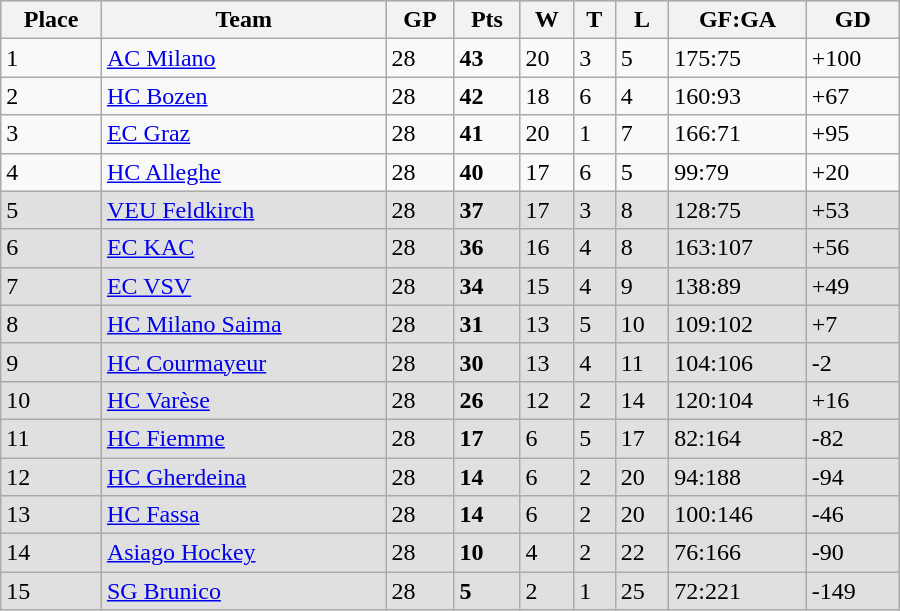<table class="wikitable" width="600px">
<tr style="background-color:#c0c0c0;">
<th>Place</th>
<th>Team</th>
<th>GP</th>
<th>Pts</th>
<th>W</th>
<th>T</th>
<th>L</th>
<th>GF:GA</th>
<th>GD</th>
</tr>
<tr>
<td>1</td>
<td> <a href='#'>AC Milano</a></td>
<td>28</td>
<td><strong>43</strong></td>
<td>20</td>
<td>3</td>
<td>5</td>
<td>175:75</td>
<td>+100</td>
</tr>
<tr>
<td>2</td>
<td> <a href='#'>HC Bozen</a></td>
<td>28</td>
<td><strong>42</strong></td>
<td>18</td>
<td>6</td>
<td>4</td>
<td>160:93</td>
<td>+67</td>
</tr>
<tr>
<td>3</td>
<td> <a href='#'>EC Graz</a></td>
<td>28</td>
<td><strong>41</strong></td>
<td>20</td>
<td>1</td>
<td>7</td>
<td>166:71</td>
<td>+95</td>
</tr>
<tr>
<td>4</td>
<td> <a href='#'>HC Alleghe</a></td>
<td>28</td>
<td><strong>40</strong></td>
<td>17</td>
<td>6</td>
<td>5</td>
<td>99:79</td>
<td>+20</td>
</tr>
<tr bgcolor="#e0e0e0">
<td>5</td>
<td> <a href='#'>VEU Feldkirch</a></td>
<td>28</td>
<td><strong>37</strong></td>
<td>17</td>
<td>3</td>
<td>8</td>
<td>128:75</td>
<td>+53</td>
</tr>
<tr bgcolor="#e0e0e0">
<td>6</td>
<td> <a href='#'>EC KAC</a></td>
<td>28</td>
<td><strong>36</strong></td>
<td>16</td>
<td>4</td>
<td>8</td>
<td>163:107</td>
<td>+56</td>
</tr>
<tr bgcolor="#e0e0e0">
<td>7</td>
<td> <a href='#'>EC VSV</a></td>
<td>28</td>
<td><strong>34</strong></td>
<td>15</td>
<td>4</td>
<td>9</td>
<td>138:89</td>
<td>+49</td>
</tr>
<tr bgcolor="#e0e0e0">
<td>8</td>
<td> <a href='#'>HC Milano Saima</a></td>
<td>28</td>
<td><strong>31</strong></td>
<td>13</td>
<td>5</td>
<td>10</td>
<td>109:102</td>
<td>+7</td>
</tr>
<tr bgcolor="#e0e0e0">
<td>9</td>
<td> <a href='#'>HC Courmayeur</a></td>
<td>28</td>
<td><strong>30</strong></td>
<td>13</td>
<td>4</td>
<td>11</td>
<td>104:106</td>
<td>-2</td>
</tr>
<tr bgcolor="#e0e0e0">
<td>10</td>
<td> <a href='#'>HC Varèse</a></td>
<td>28</td>
<td><strong>26</strong></td>
<td>12</td>
<td>2</td>
<td>14</td>
<td>120:104</td>
<td>+16</td>
</tr>
<tr bgcolor="#e0e0e0">
<td>11</td>
<td> <a href='#'>HC Fiemme</a></td>
<td>28</td>
<td><strong>17</strong></td>
<td>6</td>
<td>5</td>
<td>17</td>
<td>82:164</td>
<td>-82</td>
</tr>
<tr bgcolor="#e0e0e0">
<td>12</td>
<td> <a href='#'>HC Gherdeina</a></td>
<td>28</td>
<td><strong>14</strong></td>
<td>6</td>
<td>2</td>
<td>20</td>
<td>94:188</td>
<td>-94</td>
</tr>
<tr bgcolor="#e0e0e0">
<td>13</td>
<td> <a href='#'>HC Fassa</a></td>
<td>28</td>
<td><strong>14</strong></td>
<td>6</td>
<td>2</td>
<td>20</td>
<td>100:146</td>
<td>-46</td>
</tr>
<tr bgcolor="#e0e0e0">
<td>14</td>
<td> <a href='#'>Asiago Hockey</a></td>
<td>28</td>
<td><strong>10</strong></td>
<td>4</td>
<td>2</td>
<td>22</td>
<td>76:166</td>
<td>-90</td>
</tr>
<tr bgcolor="#e0e0e0">
<td>15</td>
<td> <a href='#'>SG Brunico</a></td>
<td>28</td>
<td><strong>5</strong></td>
<td>2</td>
<td>1</td>
<td>25</td>
<td>72:221</td>
<td>-149</td>
</tr>
</table>
